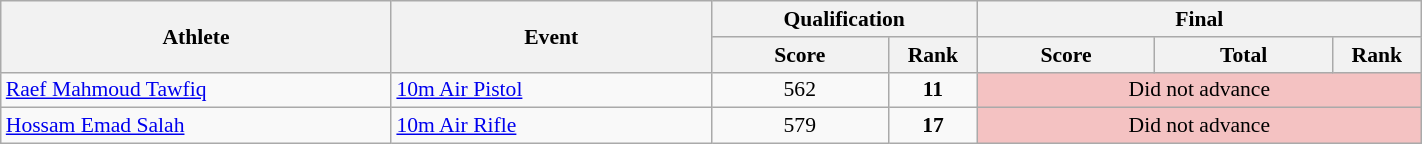<table class="wikitable" width="75%" style="text-align:center; font-size:90%">
<tr>
<th rowspan="2" width="22%">Athlete</th>
<th rowspan="2" width="18%">Event</th>
<th colspan="2">Qualification</th>
<th colspan="3">Final</th>
</tr>
<tr>
<th width="10%">Score</th>
<th width="5%">Rank</th>
<th width="10%">Score</th>
<th width="10%">Total</th>
<th width="5%">Rank</th>
</tr>
<tr>
<td align="left"><a href='#'>Raef Mahmoud Tawfiq</a></td>
<td align="left"><a href='#'>10m Air Pistol</a></td>
<td>562</td>
<td><strong>11</strong></td>
<td bgcolor="f4c2c2" colspan=3 align=center>Did not advance</td>
</tr>
<tr>
<td align="left"><a href='#'>Hossam Emad Salah</a></td>
<td align="left"><a href='#'>10m Air Rifle</a></td>
<td>579</td>
<td><strong>17</strong></td>
<td bgcolor="f4c2c2" colspan=3 align=center>Did not advance</td>
</tr>
</table>
